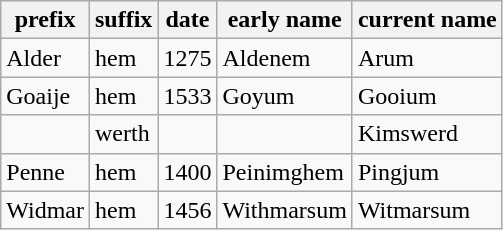<table class="wikitable">
<tr>
<th>prefix</th>
<th>suffix</th>
<th>date</th>
<th>early name</th>
<th>current name</th>
</tr>
<tr>
<td>Alder</td>
<td>hem</td>
<td>1275</td>
<td>Aldenem</td>
<td>Arum</td>
</tr>
<tr>
<td>Goaije</td>
<td>hem</td>
<td>1533</td>
<td>Goyum</td>
<td>Gooium</td>
</tr>
<tr>
<td></td>
<td>werth</td>
<td></td>
<td></td>
<td>Kimswerd</td>
</tr>
<tr>
<td>Penne</td>
<td>hem</td>
<td>1400</td>
<td>Peinimghem</td>
<td>Pingjum</td>
</tr>
<tr>
<td>Widmar</td>
<td>hem</td>
<td>1456</td>
<td>Withmarsum</td>
<td>Witmarsum</td>
</tr>
</table>
